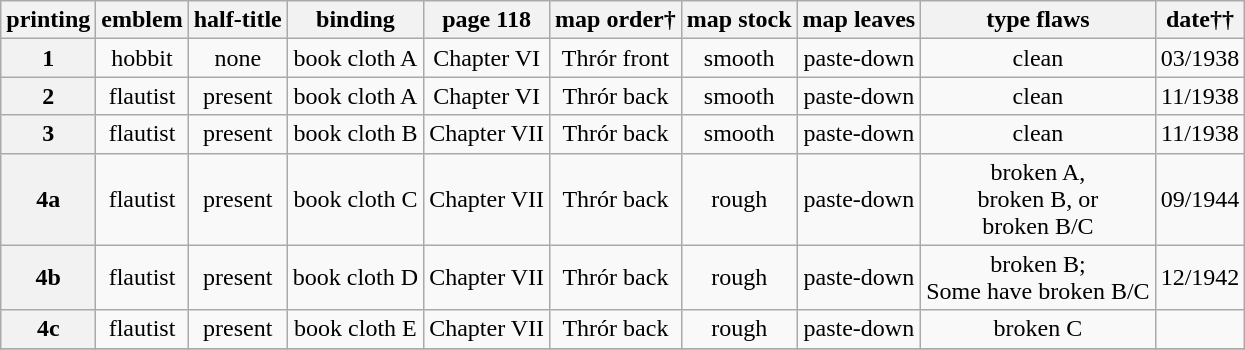<table class="wikitable" style="text-align:center">
<tr>
<th>printing</th>
<th>emblem</th>
<th>half-title</th>
<th>binding</th>
<th>page 118</th>
<th>map order†</th>
<th>map stock</th>
<th>map leaves</th>
<th>type flaws</th>
<th>date††</th>
</tr>
<tr>
<th>1</th>
<td>hobbit</td>
<td>none</td>
<td>book cloth A</td>
<td>Chapter VI</td>
<td>Thrór front</td>
<td>smooth</td>
<td>paste-down</td>
<td>clean</td>
<td>03/1938</td>
</tr>
<tr>
<th>2</th>
<td>flautist</td>
<td>present</td>
<td>book cloth A</td>
<td>Chapter VI</td>
<td>Thrór back</td>
<td>smooth</td>
<td>paste-down</td>
<td>clean</td>
<td>11/1938</td>
</tr>
<tr>
<th>3</th>
<td>flautist</td>
<td>present</td>
<td>book cloth B</td>
<td>Chapter VII</td>
<td>Thrór back</td>
<td>smooth</td>
<td>paste-down</td>
<td>clean</td>
<td>11/1938</td>
</tr>
<tr>
<th>4a</th>
<td>flautist</td>
<td>present</td>
<td>book cloth C</td>
<td>Chapter VII</td>
<td>Thrór back</td>
<td>rough</td>
<td>paste-down</td>
<td>broken A,<br>broken B, or<br>broken B/C</td>
<td>09/1944</td>
</tr>
<tr>
<th>4b</th>
<td>flautist</td>
<td>present</td>
<td>book cloth D</td>
<td>Chapter VII</td>
<td>Thrór back</td>
<td>rough</td>
<td>paste-down</td>
<td>broken B;<br>Some have broken B/C</td>
<td>12/1942</td>
</tr>
<tr>
<th>4c</th>
<td>flautist</td>
<td>present</td>
<td>book cloth E</td>
<td>Chapter VII</td>
<td>Thrór back</td>
<td>rough</td>
<td>paste-down</td>
<td>broken C</td>
<td></td>
</tr>
<tr>
</tr>
</table>
